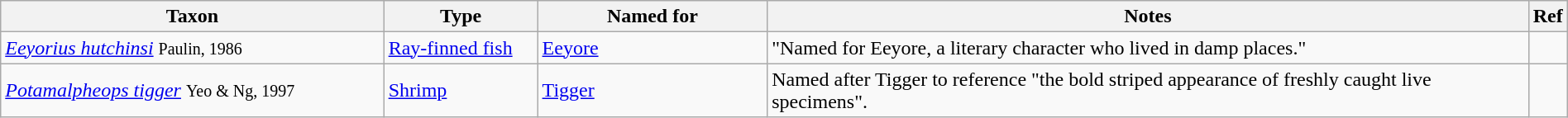<table class="wikitable sortable" width="100%">
<tr>
<th style="width:25%;">Taxon</th>
<th style="width:10%;">Type</th>
<th style="width:15%;">Named for</th>
<th style="width:50%;">Notes</th>
<th class="unsortable">Ref</th>
</tr>
<tr>
<td><em><a href='#'>Eeyorius hutchinsi</a></em> <small>Paulin, 1986</small></td>
<td><a href='#'>Ray-finned fish</a></td>
<td><a href='#'>Eeyore</a></td>
<td>"Named for Eeyore, a literary character who lived in damp places."</td>
<td></td>
</tr>
<tr>
<td><em><a href='#'>Potamalpheops tigger</a></em> <small>Yeo & Ng, 1997</small></td>
<td><a href='#'>Shrimp</a></td>
<td><a href='#'>Tigger</a></td>
<td>Named after Tigger to reference "the bold striped appearance of freshly caught live specimens".</td>
<td></td>
</tr>
</table>
